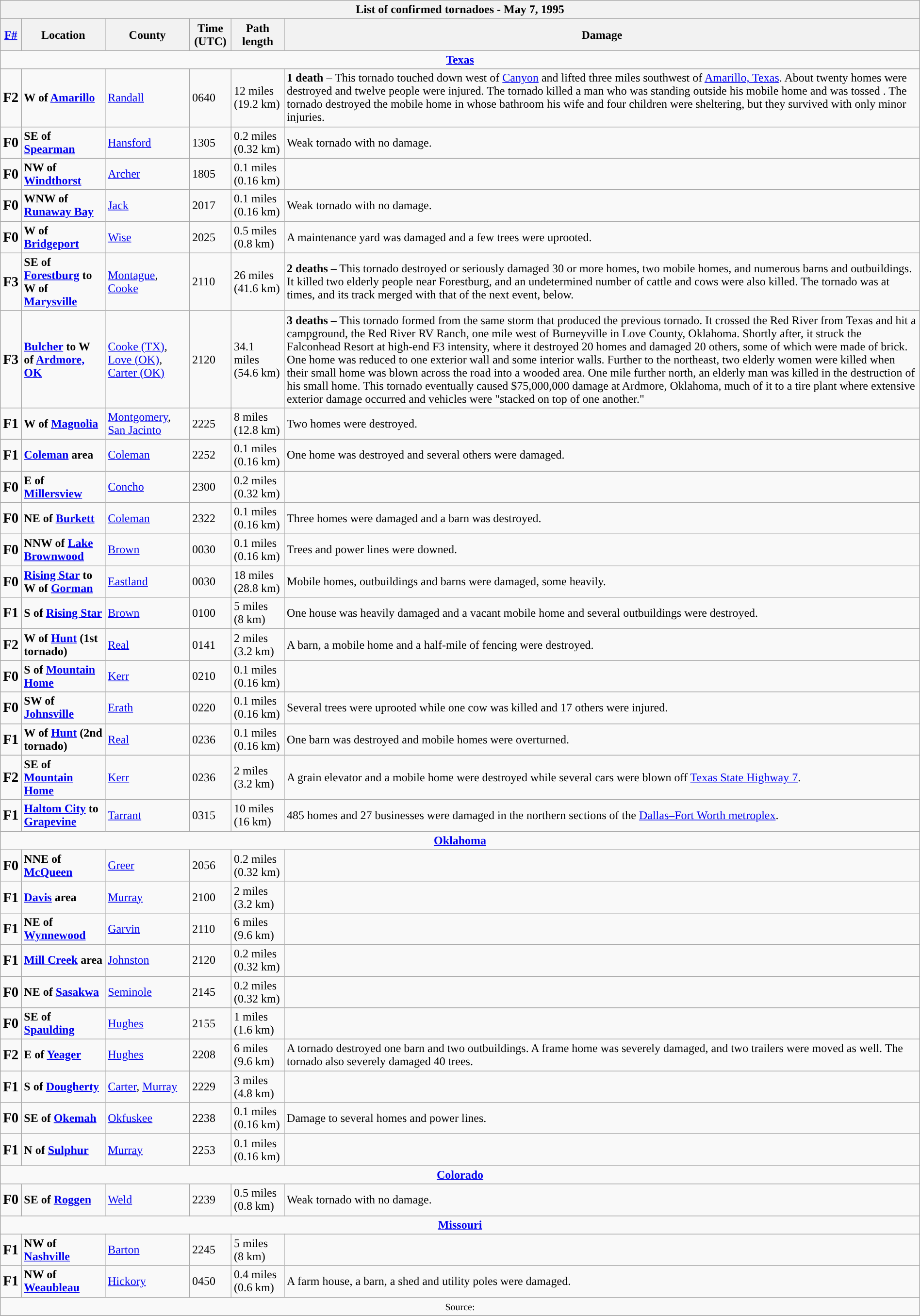<table class="wikitable collapsible" width="100%">
<tr>
<th colspan="6">List of confirmed tornadoes - May 7, 1995</th>
</tr>
<tr>
<th><a href='#'>F#</a></th>
<th>Location</th>
<th>County</th>
<th>Time (UTC)</th>
<th>Path length</th>
<th>Damage</th>
</tr>
<tr>
<td colspan="7" align=center><strong><a href='#'>Texas</a></strong></td>
</tr>
<tr>
<td><big><strong>F2</strong></big></td>
<td><strong>W of <a href='#'>Amarillo</a></strong></td>
<td><a href='#'>Randall</a></td>
<td>0640</td>
<td>12 miles <br> (19.2 km)</td>
<td><strong>1 death</strong> – This tornado touched down west of <a href='#'>Canyon</a> and lifted three miles southwest of <a href='#'>Amarillo, Texas</a>. About twenty homes were destroyed and twelve people were injured. The tornado killed a man who was standing outside his mobile home and was tossed . The tornado destroyed the mobile home in whose bathroom his wife and four children were sheltering, but they survived with only minor injuries.</td>
</tr>
<tr>
<td><big><strong>F0</strong></big></td>
<td><strong>SE of <a href='#'>Spearman</a></strong></td>
<td><a href='#'>Hansford</a></td>
<td>1305</td>
<td>0.2 miles <br> (0.32 km)</td>
<td>Weak tornado with no damage.</td>
</tr>
<tr>
<td><big><strong>F0</strong></big></td>
<td><strong>NW of <a href='#'>Windthorst</a></strong></td>
<td><a href='#'>Archer</a></td>
<td>1805</td>
<td>0.1 miles <br> (0.16 km)</td>
<td></td>
</tr>
<tr>
<td><big><strong>F0</strong></big></td>
<td><strong>WNW of <a href='#'>Runaway Bay</a></strong></td>
<td><a href='#'>Jack</a></td>
<td>2017</td>
<td>0.1 miles <br> (0.16 km)</td>
<td>Weak tornado with no damage.</td>
</tr>
<tr>
<td><big><strong>F0</strong></big></td>
<td><strong>W of <a href='#'>Bridgeport</a></strong></td>
<td><a href='#'>Wise</a></td>
<td>2025</td>
<td>0.5 miles <br> (0.8 km)</td>
<td>A maintenance yard was damaged and a few trees were uprooted.</td>
</tr>
<tr>
<td><big><strong>F3</strong></big></td>
<td><strong>SE of <a href='#'>Forestburg</a> to W of <a href='#'>Marysville</a></strong></td>
<td><a href='#'>Montague</a>, <a href='#'>Cooke</a></td>
<td>2110</td>
<td>26 miles <br> (41.6 km)</td>
<td><strong>2 deaths</strong> – This tornado destroyed or seriously damaged 30 or more homes, two mobile homes, and numerous barns and outbuildings. It killed two elderly people near Forestburg, and an undetermined number of cattle and cows were also killed. The tornado was  at times, and its track merged with that of the next event, below.</td>
</tr>
<tr>
<td><big><strong>F3</strong></big></td>
<td><strong><a href='#'>Bulcher</a> to W of <a href='#'>Ardmore, OK</a></strong></td>
<td><a href='#'>Cooke (TX)</a>, <a href='#'>Love (OK)</a>, <a href='#'>Carter (OK)</a></td>
<td>2120</td>
<td>34.1 miles <br> (54.6 km)</td>
<td><strong>3 deaths</strong> – This tornado formed from the same storm that produced the previous tornado. It crossed the Red River from Texas and hit a campground, the Red River RV Ranch, one mile west of Burneyville in Love County, Oklahoma. Shortly after, it struck the Falconhead Resort at high-end F3 intensity, where it destroyed 20 homes and damaged 20 others, some of which were made of brick. One home was reduced to one exterior wall and some interior walls. Further to the northeast, two elderly women were killed when their small home was blown across the road into a wooded area. One mile further north, an elderly man was killed in the destruction of his small home. This tornado eventually caused $75,000,000 damage at Ardmore, Oklahoma, much of it to a tire plant where extensive exterior damage occurred and vehicles were "stacked on top of one another."</td>
</tr>
<tr>
<td><big><strong>F1</strong></big></td>
<td><strong>W of <a href='#'>Magnolia</a></strong></td>
<td><a href='#'>Montgomery</a>, <a href='#'>San Jacinto</a></td>
<td>2225</td>
<td>8 miles <br> (12.8 km)</td>
<td>Two homes were destroyed.</td>
</tr>
<tr>
<td><big><strong>F1</strong></big></td>
<td><strong><a href='#'>Coleman</a> area</strong></td>
<td><a href='#'>Coleman</a></td>
<td>2252</td>
<td>0.1 miles <br> (0.16 km)</td>
<td>One home was destroyed and several others were damaged.</td>
</tr>
<tr>
<td><big><strong>F0</strong></big></td>
<td><strong>E of <a href='#'>Millersview</a></strong></td>
<td><a href='#'>Concho</a></td>
<td>2300</td>
<td>0.2 miles <br> (0.32 km)</td>
<td></td>
</tr>
<tr>
<td><big><strong>F0</strong></big></td>
<td><strong>NE of <a href='#'>Burkett</a></strong></td>
<td><a href='#'>Coleman</a></td>
<td>2322</td>
<td>0.1 miles <br> (0.16 km)</td>
<td>Three homes were damaged and a barn was destroyed.</td>
</tr>
<tr>
<td><big><strong>F0</strong></big></td>
<td><strong>NNW of <a href='#'>Lake Brownwood</a></strong></td>
<td><a href='#'>Brown</a></td>
<td>0030</td>
<td>0.1 miles <br> (0.16 km)</td>
<td>Trees and power lines were downed.</td>
</tr>
<tr>
<td><big><strong>F0</strong></big></td>
<td><strong><a href='#'>Rising Star</a> to W of <a href='#'>Gorman</a></strong></td>
<td><a href='#'>Eastland</a></td>
<td>0030</td>
<td>18 miles <br> (28.8 km)</td>
<td>Mobile homes, outbuildings and barns were damaged, some heavily.</td>
</tr>
<tr>
<td><big><strong>F1</strong></big></td>
<td><strong>S of <a href='#'>Rising Star</a></strong></td>
<td><a href='#'>Brown</a></td>
<td>0100</td>
<td>5 miles <br> (8 km)</td>
<td>One house was heavily damaged and a vacant mobile home and several outbuildings were destroyed.</td>
</tr>
<tr>
<td><big><strong>F2</strong></big></td>
<td><strong>W of <a href='#'>Hunt</a> (1st tornado)</strong></td>
<td><a href='#'>Real</a></td>
<td>0141</td>
<td>2 miles <br> (3.2 km)</td>
<td>A barn, a mobile home and a half-mile of fencing were destroyed.</td>
</tr>
<tr>
<td><big><strong>F0</strong></big></td>
<td><strong>S of <a href='#'>Mountain Home</a></strong></td>
<td><a href='#'>Kerr</a></td>
<td>0210</td>
<td>0.1 miles <br> (0.16 km)</td>
<td></td>
</tr>
<tr>
<td><big><strong>F0</strong></big></td>
<td><strong>SW of <a href='#'>Johnsville</a></strong></td>
<td><a href='#'>Erath</a></td>
<td>0220</td>
<td>0.1 miles <br> (0.16 km)</td>
<td>Several trees were uprooted while one cow was killed and 17 others were injured.</td>
</tr>
<tr>
<td><big><strong>F1</strong></big></td>
<td><strong>W of <a href='#'>Hunt</a> (2nd tornado)</strong></td>
<td><a href='#'>Real</a></td>
<td>0236</td>
<td>0.1 miles <br> (0.16 km)</td>
<td>One barn was destroyed and mobile homes were overturned.</td>
</tr>
<tr>
<td><big><strong>F2</strong></big></td>
<td><strong>SE of <a href='#'>Mountain Home</a></strong></td>
<td><a href='#'>Kerr</a></td>
<td>0236</td>
<td>2 miles <br> (3.2 km)</td>
<td>A grain elevator and a mobile home were destroyed while several cars were blown off <a href='#'>Texas State Highway 7</a>.</td>
</tr>
<tr>
<td><big><strong>F1</strong></big></td>
<td><strong><a href='#'>Haltom City</a> to <a href='#'>Grapevine</a></strong></td>
<td><a href='#'>Tarrant</a></td>
<td>0315</td>
<td>10 miles <br> (16 km)</td>
<td>485 homes and 27 businesses were damaged in the northern sections of the <a href='#'>Dallas–Fort Worth metroplex</a>.</td>
</tr>
<tr>
<td colspan="7" align=center><strong><a href='#'>Oklahoma</a></strong></td>
</tr>
<tr>
<td><big><strong>F0</strong></big></td>
<td><strong>NNE of <a href='#'>McQueen</a></strong></td>
<td><a href='#'>Greer</a></td>
<td>2056</td>
<td>0.2 miles <br> (0.32 km)</td>
<td></td>
</tr>
<tr>
<td><big><strong>F1</strong></big></td>
<td><strong><a href='#'>Davis</a> area</strong></td>
<td><a href='#'>Murray</a></td>
<td>2100</td>
<td>2 miles <br> (3.2 km)</td>
<td></td>
</tr>
<tr>
<td><big><strong>F1</strong></big></td>
<td><strong>NE of <a href='#'>Wynnewood</a></strong></td>
<td><a href='#'>Garvin</a></td>
<td>2110</td>
<td>6 miles <br> (9.6 km)</td>
<td></td>
</tr>
<tr>
<td><big><strong>F1</strong></big></td>
<td><strong><a href='#'>Mill Creek</a> area</strong></td>
<td><a href='#'>Johnston</a></td>
<td>2120</td>
<td>0.2 miles <br> (0.32 km)</td>
<td></td>
</tr>
<tr>
<td><big><strong>F0</strong></big></td>
<td><strong>NE of <a href='#'>Sasakwa</a></strong></td>
<td><a href='#'>Seminole</a></td>
<td>2145</td>
<td>0.2 miles <br> (0.32 km)</td>
<td></td>
</tr>
<tr>
<td><big><strong>F0</strong></big></td>
<td><strong>SE of <a href='#'>Spaulding</a></strong></td>
<td><a href='#'>Hughes</a></td>
<td>2155</td>
<td>1 miles <br> (1.6 km)</td>
<td></td>
</tr>
<tr>
<td><big><strong>F2</strong></big></td>
<td><strong>E of <a href='#'>Yeager</a></strong></td>
<td><a href='#'>Hughes</a></td>
<td>2208</td>
<td>6 miles <br> (9.6 km)</td>
<td>A tornado destroyed one barn and two outbuildings. A frame home was severely damaged, and two trailers were moved  as well. The tornado also severely damaged 40 trees.</td>
</tr>
<tr>
<td><big><strong>F1</strong></big></td>
<td><strong>S of <a href='#'>Dougherty</a></strong></td>
<td><a href='#'>Carter</a>, <a href='#'>Murray</a></td>
<td>2229</td>
<td>3 miles <br> (4.8 km)</td>
<td></td>
</tr>
<tr>
<td><big><strong>F0</strong></big></td>
<td><strong>SE of <a href='#'>Okemah</a></strong></td>
<td><a href='#'>Okfuskee</a></td>
<td>2238</td>
<td>0.1 miles <br> (0.16 km)</td>
<td>Damage to several homes and power lines.</td>
</tr>
<tr>
<td><big><strong>F1</strong></big></td>
<td><strong>N of <a href='#'>Sulphur</a></strong></td>
<td><a href='#'>Murray</a></td>
<td>2253</td>
<td>0.1 miles <br> (0.16 km)</td>
<td></td>
</tr>
<tr>
<td colspan="7" align=center><strong><a href='#'>Colorado</a></strong></td>
</tr>
<tr>
<td><big><strong>F0</strong></big></td>
<td><strong>SE of <a href='#'>Roggen</a></strong></td>
<td><a href='#'>Weld</a></td>
<td>2239</td>
<td>0.5 miles <br> (0.8 km)</td>
<td>Weak tornado with no damage.</td>
</tr>
<tr>
<td colspan="7" align=center><strong><a href='#'>Missouri</a></strong></td>
</tr>
<tr>
<td><big><strong>F1</strong></big></td>
<td><strong>NW of <a href='#'>Nashville</a></strong></td>
<td><a href='#'>Barton</a></td>
<td>2245</td>
<td>5 miles <br> (8 km)</td>
<td></td>
</tr>
<tr>
<td><big><strong>F1</strong></big></td>
<td><strong>NW of <a href='#'>Weaubleau</a></strong></td>
<td><a href='#'>Hickory</a></td>
<td>0450</td>
<td>0.4 miles <br> (0.6 km)</td>
<td>A farm house, a barn, a shed and utility poles were damaged.</td>
</tr>
<tr>
<td colspan="7" align=center><small>Source:  </small></td>
</tr>
<tr>
</tr>
</table>
